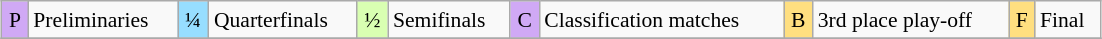<table class="wikitable" style="margin:0.5em auto; font-size:90%; line-height:1.25em;" width=58%;>
<tr>
<td style="background-color:#D0A9F5;text-align:center;">P</td>
<td>Preliminaries</td>
<td style="background-color:#97DEFF;text-align:center;">¼</td>
<td>Quarterfinals</td>
<td style="background-color:#D9FFB2;text-align:center;">½</td>
<td>Semifinals</td>
<td style="background-color:#D0A9F5;text-align:center;">C</td>
<td>Classification matches</td>
<td style="background-color:#FFDF80;text-align:center;">B</td>
<td>3rd place play-off</td>
<td style="background-color:#FFDF80;text-align:center;">F</td>
<td>Final</td>
</tr>
<tr>
</tr>
</table>
